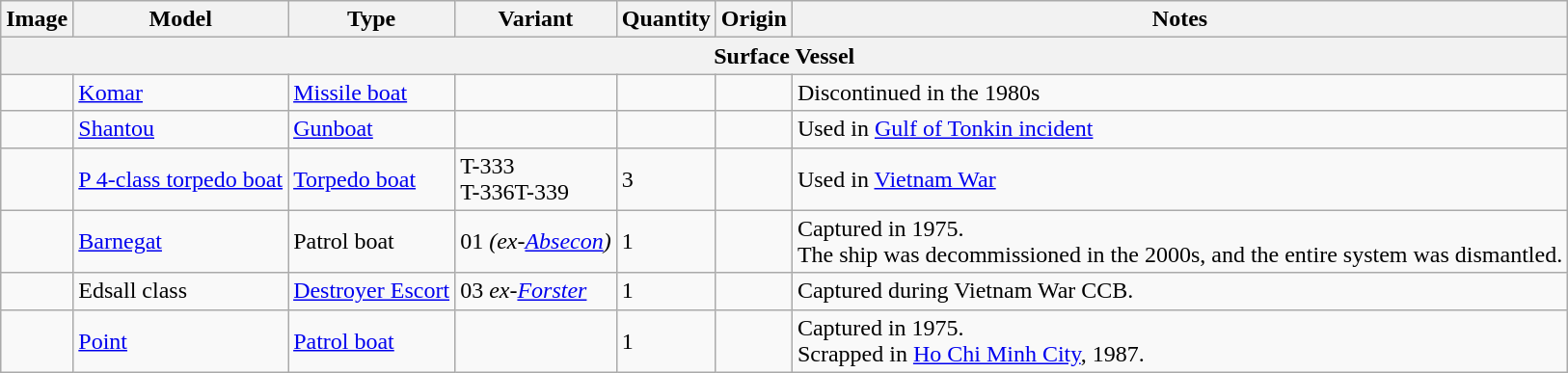<table class="wikitable">
<tr>
<th>Image</th>
<th>Model</th>
<th>Type</th>
<th>Variant</th>
<th>Quantity</th>
<th>Origin</th>
<th>Notes</th>
</tr>
<tr>
<th colspan="7">Surface Vessel</th>
</tr>
<tr>
<td></td>
<td><a href='#'>Komar</a></td>
<td><a href='#'>Missile boat</a></td>
<td></td>
<td></td>
<td></td>
<td>Discontinued in the 1980s</td>
</tr>
<tr>
<td></td>
<td><a href='#'>Shantou</a></td>
<td><a href='#'>Gunboat</a></td>
<td></td>
<td></td>
<td></td>
<td>Used in <a href='#'>Gulf of Tonkin incident</a></td>
</tr>
<tr>
<td></td>
<td><a href='#'>P 4-class torpedo boat</a></td>
<td><a href='#'>Torpedo boat</a></td>
<td>T-333<br>T-336T-339</td>
<td>3</td>
<td></td>
<td>Used in <a href='#'>Vietnam War</a></td>
</tr>
<tr>
<td></td>
<td><a href='#'>Barnegat</a></td>
<td>Patrol boat</td>
<td>01 <em>(ex-<a href='#'>Absecon</a>)</em></td>
<td>1</td>
<td></td>
<td>Captured in 1975.<br>The ship was decommissioned in the 2000s, and the entire system was dismantled.</td>
</tr>
<tr>
<td></td>
<td>Edsall class</td>
<td><a href='#'>Destroyer Escort</a></td>
<td>03 <em>ex-<a href='#'>Forster</a></em></td>
<td>1</td>
<td></td>
<td>Captured during Vietnam War CCB.</td>
</tr>
<tr>
<td></td>
<td><a href='#'>Point</a></td>
<td><a href='#'>Patrol boat</a></td>
<td></td>
<td>1</td>
<td></td>
<td>Captured in 1975.<br>Scrapped in <a href='#'>Ho Chi Minh City</a>, 1987.</td>
</tr>
</table>
